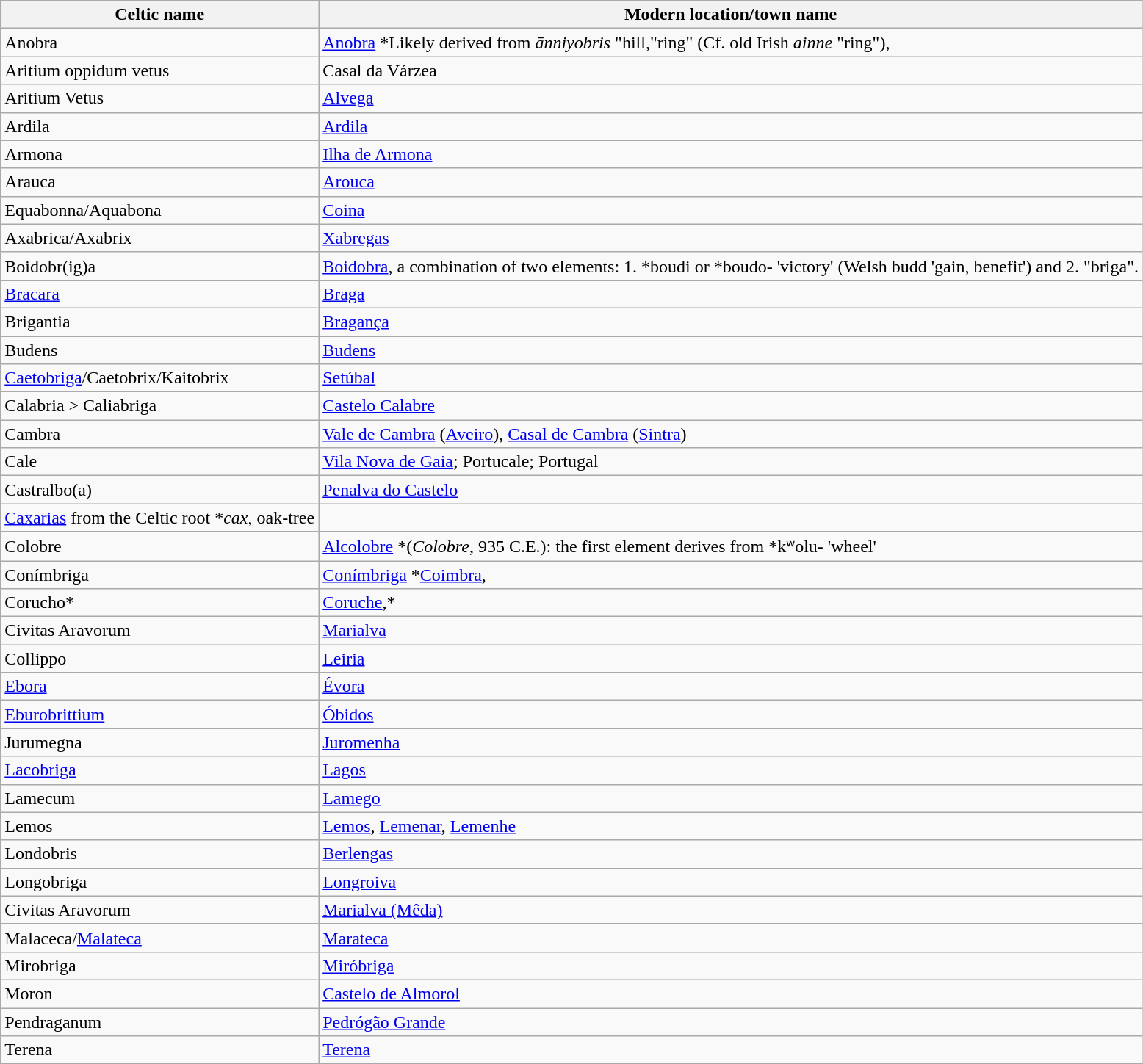<table class="wikitable">
<tr>
<th>Celtic name</th>
<th>Modern location/town name</th>
</tr>
<tr>
<td>Anobra</td>
<td><a href='#'>Anobra</a>  *Likely derived from <em>ānniyobris</em> "hill,"ring" (Cf.   old Irish <em>ainne</em> "ring"),</td>
</tr>
<tr>
<td>Aritium oppidum vetus</td>
<td>Casal da Várzea</td>
</tr>
<tr>
<td>Aritium Vetus</td>
<td><a href='#'>Alvega</a></td>
</tr>
<tr>
<td>Ardila</td>
<td><a href='#'>Ardila</a></td>
</tr>
<tr>
<td>Armona</td>
<td><a href='#'>Ilha de Armona</a></td>
</tr>
<tr>
<td>Arauca</td>
<td><a href='#'>Arouca</a></td>
</tr>
<tr>
<td>Equabonna/Aquabona</td>
<td><a href='#'>Coina</a></td>
</tr>
<tr>
<td>Axabrica/Axabrix</td>
<td><a href='#'>Xabregas</a></td>
</tr>
<tr>
<td>Boidobr(ig)a</td>
<td><a href='#'>Boidobra</a>, a combination of two elements: 1. *boudi or  *boudo- 'victory' (Welsh budd 'gain, benefit') and 2. "briga".</td>
</tr>
<tr>
<td><a href='#'>Bracara</a></td>
<td><a href='#'>Braga</a></td>
</tr>
<tr>
<td>Brigantia</td>
<td><a href='#'>Bragança</a></td>
</tr>
<tr>
<td>Budens</td>
<td><a href='#'>Budens</a></td>
</tr>
<tr>
<td><a href='#'>Caetobriga</a>/Caetobrix/Kaitobrix</td>
<td><a href='#'>Setúbal</a></td>
</tr>
<tr>
<td>Calabria > Caliabriga</td>
<td><a href='#'>Castelo Calabre</a></td>
</tr>
<tr>
<td>Cambra<Calambriga</td>
<td><a href='#'>Vale de Cambra</a> (<a href='#'>Aveiro</a>), <a href='#'>Casal de Cambra</a> (<a href='#'>Sintra</a>)</td>
</tr>
<tr>
<td>Cale</td>
<td><a href='#'>Vila Nova de Gaia</a>; Portucale; Portugal</td>
</tr>
<tr>
<td>Castralbo(a)</td>
<td><a href='#'>Penalva do Castelo</a></td>
</tr>
<tr>
<td><a href='#'>Caxarias</a> from the Celtic root *<em>cax</em>, oak-tree </td>
</tr>
<tr>
<td>Colobre</td>
<td><a href='#'>Alcolobre</a>  *(<em>Colobre</em>, 935 C.E.): the first element derives from *kʷolu- 'wheel'</td>
</tr>
<tr>
<td>Conímbriga</td>
<td><a href='#'>Conímbriga</a> *<a href='#'>Coimbra</a>,</td>
</tr>
<tr>
<td>Corucho*</td>
<td><a href='#'>Coruche</a>,*</td>
</tr>
<tr>
<td>Civitas Aravorum <Aravi></td>
<td><a href='#'>Marialva</a></td>
</tr>
<tr>
<td>Collippo</td>
<td><a href='#'>Leiria</a></td>
</tr>
<tr>
<td><a href='#'>Ebora</a></td>
<td><a href='#'>Évora</a></td>
</tr>
<tr>
<td><a href='#'>Eburobrittium</a></td>
<td><a href='#'>Óbidos</a></td>
</tr>
<tr>
<td>Jurumegna</td>
<td><a href='#'>Juromenha</a></td>
</tr>
<tr>
<td><a href='#'>Lacobriga</a></td>
<td><a href='#'>Lagos</a></td>
</tr>
<tr>
<td>Lamecum</td>
<td><a href='#'>Lamego</a></td>
</tr>
<tr>
<td>Lemos</td>
<td><a href='#'>Lemos</a>, <a href='#'>Lemenar</a>, <a href='#'>Lemenhe</a></td>
</tr>
<tr>
<td>Londobris</td>
<td><a href='#'>Berlengas</a></td>
</tr>
<tr>
<td>Longobriga</td>
<td><a href='#'>Longroiva</a></td>
</tr>
<tr>
<td>Civitas Aravorum <Aravi></td>
<td><a href='#'>Marialva (Mêda)</a></td>
</tr>
<tr>
<td>Malaceca/<a href='#'>Malateca</a></td>
<td><a href='#'>Marateca</a></td>
</tr>
<tr>
<td>Mirobriga</td>
<td><a href='#'>Miróbriga</a></td>
</tr>
<tr>
<td>Moron</td>
<td><a href='#'>Castelo de Almorol</a></td>
</tr>
<tr>
<td>Pendraganum</td>
<td><a href='#'>Pedrógão Grande</a></td>
</tr>
<tr>
<td>Terena</td>
<td><a href='#'>Terena</a></td>
</tr>
<tr>
</tr>
</table>
